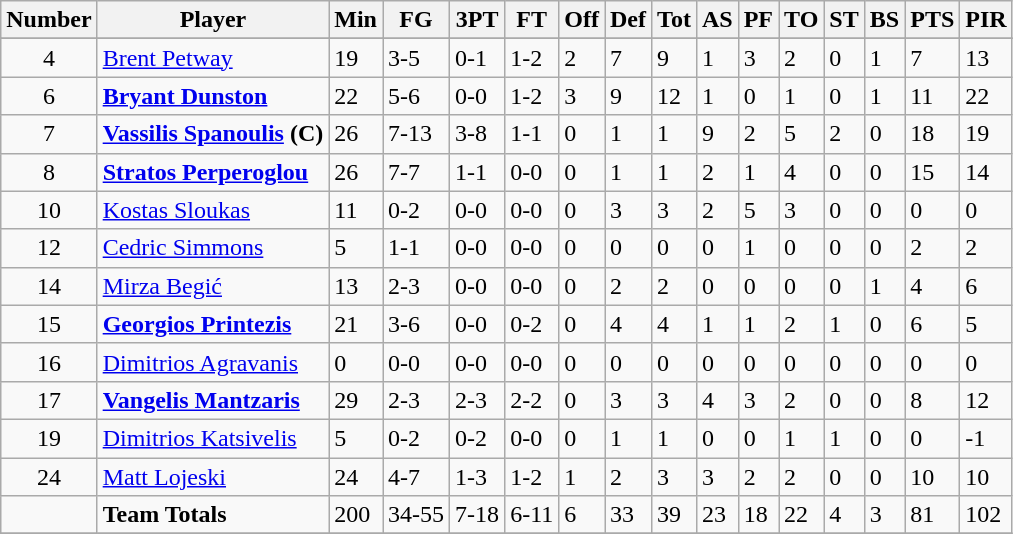<table class="wikitable">
<tr>
<th>Number</th>
<th>Player</th>
<th>Min</th>
<th>FG</th>
<th>3PT</th>
<th>FT</th>
<th>Off</th>
<th>Def</th>
<th>Tot</th>
<th>AS</th>
<th>PF</th>
<th>TO</th>
<th>ST</th>
<th>BS</th>
<th>PTS</th>
<th>PIR</th>
</tr>
<tr style="background: #FFA500">
</tr>
<tr>
<td style="text-align: center;">4</td>
<td><a href='#'>Brent Petway</a></td>
<td>19</td>
<td>3-5</td>
<td>0-1</td>
<td>1-2</td>
<td>2</td>
<td>7</td>
<td>9</td>
<td>1</td>
<td>3</td>
<td>2</td>
<td>0</td>
<td>1</td>
<td>7</td>
<td>13</td>
</tr>
<tr>
<td style="text-align: center;">6</td>
<td><strong><a href='#'>Bryant Dunston</a></strong></td>
<td>22</td>
<td>5-6</td>
<td>0-0</td>
<td>1-2</td>
<td>3</td>
<td>9</td>
<td>12</td>
<td>1</td>
<td>0</td>
<td>1</td>
<td>0</td>
<td>1</td>
<td>11</td>
<td>22</td>
</tr>
<tr>
<td style="text-align: center;">7</td>
<td><strong><a href='#'>Vassilis Spanoulis</a></strong> <strong>(C)</strong></td>
<td>26</td>
<td>7-13</td>
<td>3-8</td>
<td>1-1</td>
<td>0</td>
<td>1</td>
<td>1</td>
<td>9</td>
<td>2</td>
<td>5</td>
<td>2</td>
<td>0</td>
<td>18</td>
<td>19</td>
</tr>
<tr>
<td style="text-align: center;">8</td>
<td><strong><a href='#'>Stratos Perperoglou</a></strong></td>
<td>26</td>
<td>7-7</td>
<td>1-1</td>
<td>0-0</td>
<td>0</td>
<td>1</td>
<td>1</td>
<td>2</td>
<td>1</td>
<td>4</td>
<td>0</td>
<td>0</td>
<td>15</td>
<td>14</td>
</tr>
<tr>
<td style="text-align: center;">10</td>
<td><a href='#'>Kostas Sloukas</a></td>
<td>11</td>
<td>0-2</td>
<td>0-0</td>
<td>0-0</td>
<td>0</td>
<td>3</td>
<td>3</td>
<td>2</td>
<td>5</td>
<td>3</td>
<td>0</td>
<td>0</td>
<td>0</td>
<td>0</td>
</tr>
<tr>
<td style="text-align: center;">12</td>
<td><a href='#'>Cedric Simmons</a></td>
<td>5</td>
<td>1-1</td>
<td>0-0</td>
<td>0-0</td>
<td>0</td>
<td>0</td>
<td>0</td>
<td>0</td>
<td>1</td>
<td>0</td>
<td>0</td>
<td>0</td>
<td>2</td>
<td>2</td>
</tr>
<tr>
<td style="text-align: center;">14</td>
<td><a href='#'>Mirza Begić</a></td>
<td>13</td>
<td>2-3</td>
<td>0-0</td>
<td>0-0</td>
<td>0</td>
<td>2</td>
<td>2</td>
<td>0</td>
<td>0</td>
<td>0</td>
<td>0</td>
<td>1</td>
<td>4</td>
<td>6</td>
</tr>
<tr>
<td style="text-align: center;">15</td>
<td><strong><a href='#'>Georgios Printezis</a></strong></td>
<td>21</td>
<td>3-6</td>
<td>0-0</td>
<td>0-2</td>
<td>0</td>
<td>4</td>
<td>4</td>
<td>1</td>
<td>1</td>
<td>2</td>
<td>1</td>
<td>0</td>
<td>6</td>
<td>5</td>
</tr>
<tr>
<td style="text-align: center;">16</td>
<td><a href='#'>Dimitrios Agravanis</a></td>
<td>0</td>
<td>0-0</td>
<td>0-0</td>
<td>0-0</td>
<td>0</td>
<td>0</td>
<td>0</td>
<td>0</td>
<td>0</td>
<td>0</td>
<td>0</td>
<td>0</td>
<td>0</td>
<td>0</td>
</tr>
<tr>
<td style="text-align: center;">17</td>
<td><strong><a href='#'>Vangelis Mantzaris</a></strong></td>
<td>29</td>
<td>2-3</td>
<td>2-3</td>
<td>2-2</td>
<td>0</td>
<td>3</td>
<td>3</td>
<td>4</td>
<td>3</td>
<td>2</td>
<td>0</td>
<td>0</td>
<td>8</td>
<td>12</td>
</tr>
<tr>
<td style="text-align: center;">19</td>
<td><a href='#'>Dimitrios Katsivelis</a></td>
<td>5</td>
<td>0-2</td>
<td>0-2</td>
<td>0-0</td>
<td>0</td>
<td>1</td>
<td>1</td>
<td>0</td>
<td>0</td>
<td>1</td>
<td>1</td>
<td>0</td>
<td>0</td>
<td>-1</td>
</tr>
<tr>
<td style="text-align: center;">24</td>
<td><a href='#'>Matt Lojeski</a></td>
<td>24</td>
<td>4-7</td>
<td>1-3</td>
<td>1-2</td>
<td>1</td>
<td>2</td>
<td>3</td>
<td>3</td>
<td>2</td>
<td>2</td>
<td>0</td>
<td>0</td>
<td>10</td>
<td>10</td>
</tr>
<tr>
<td></td>
<td><strong>Team Totals</strong></td>
<td>200</td>
<td>34-55</td>
<td>7-18</td>
<td>6-11</td>
<td>6</td>
<td>33</td>
<td>39</td>
<td>23</td>
<td>18</td>
<td>22</td>
<td>4</td>
<td>3</td>
<td>81</td>
<td>102</td>
</tr>
<tr>
</tr>
</table>
